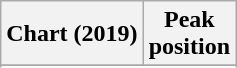<table class="wikitable sortable plainrowheaders">
<tr>
<th scope="col">Chart (2019)</th>
<th scope="col">Peak<br>position</th>
</tr>
<tr>
</tr>
<tr>
</tr>
<tr>
</tr>
<tr>
</tr>
</table>
